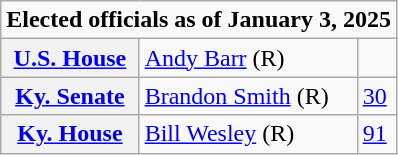<table class=wikitable>
<tr>
<td colspan="3"><strong>Elected officials as of January 3, 2025</strong></td>
</tr>
<tr>
<th scope=row><a href='#'>U.S. House</a></th>
<td><a href='#'>Andy Barr</a> (R)</td>
<td></td>
</tr>
<tr>
<th scope=row><a href='#'>Ky. Senate</a></th>
<td><a href='#'>Brandon Smith</a> (R)</td>
<td><a href='#'>30</a></td>
</tr>
<tr>
<th scope=row><a href='#'>Ky. House</a></th>
<td><a href='#'>Bill Wesley</a> (R)</td>
<td><a href='#'>91</a></td>
</tr>
</table>
